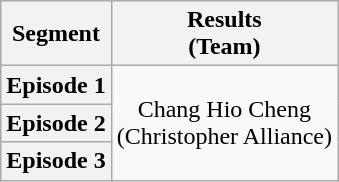<table class= "wikitable plainrowheaders" style="text-align: center;">
<tr>
<th>Segment</th>
<th>Results <br> (Team)</th>
</tr>
<tr>
<th>Episode 1</th>
<td rowspan=3>Chang Hio Cheng<br>(Christopher Alliance)</td>
</tr>
<tr>
<th>Episode 2</th>
</tr>
<tr>
<th>Episode 3</th>
</tr>
</table>
